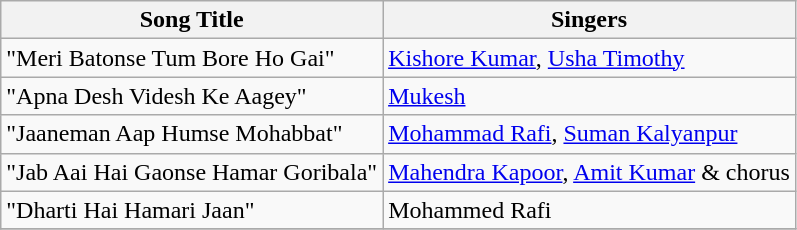<table class="wikitable">
<tr>
<th>Song Title</th>
<th>Singers</th>
</tr>
<tr>
<td>"Meri Batonse Tum Bore Ho Gai"</td>
<td><a href='#'>Kishore  Kumar</a>, <a href='#'>Usha Timothy</a></td>
</tr>
<tr>
<td>"Apna Desh Videsh Ke Aagey"</td>
<td><a href='#'>Mukesh</a></td>
</tr>
<tr>
<td>"Jaaneman Aap Humse Mohabbat"</td>
<td><a href='#'>Mohammad Rafi</a>, <a href='#'>Suman Kalyanpur</a></td>
</tr>
<tr>
<td>"Jab Aai Hai Gaonse Hamar Goribala"</td>
<td><a href='#'>Mahendra Kapoor</a>, <a href='#'>Amit Kumar</a> & chorus</td>
</tr>
<tr>
<td>"Dharti Hai Hamari Jaan"</td>
<td>Mohammed Rafi</td>
</tr>
<tr>
</tr>
</table>
